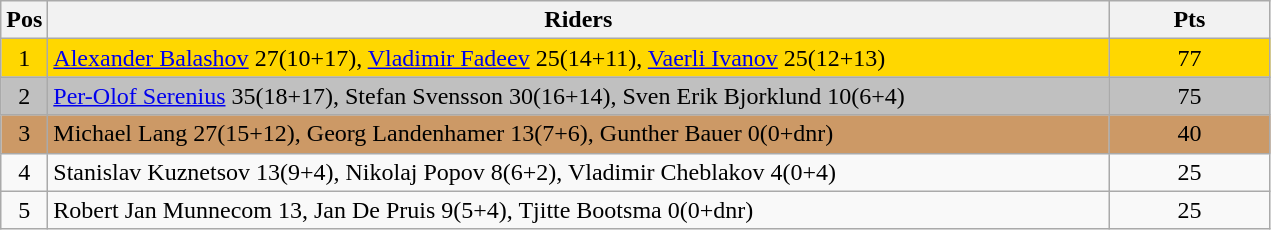<table class="wikitable" style="font-size: 100%">
<tr>
<th width=20>Pos</th>
<th width=700>Riders</th>
<th width=100>Pts</th>
</tr>
<tr align=center style="background-color: gold;">
<td>1</td>
<td align="left"> <a href='#'>Alexander Balashov</a> 27(10+17), <a href='#'>Vladimir Fadeev</a> 25(14+11), <a href='#'>Vaerli Ivanov</a> 25(12+13)</td>
<td>77</td>
</tr>
<tr align=center style="background-color: silver;">
<td>2</td>
<td align="left"> <a href='#'>Per-Olof Serenius</a> 35(18+17), Stefan Svensson 30(16+14), Sven Erik Bjorklund 10(6+4)</td>
<td>75</td>
</tr>
<tr align=center style="background-color: #cc9966;">
<td>3</td>
<td align="left"> Michael Lang 27(15+12), Georg Landenhamer 13(7+6), Gunther Bauer 0(0+dnr)</td>
<td>40</td>
</tr>
<tr align=center>
<td>4</td>
<td align="left"> Stanislav Kuznetsov 13(9+4), Nikolaj Popov 8(6+2), Vladimir Cheblakov 4(0+4)</td>
<td>25</td>
</tr>
<tr align=center>
<td>5</td>
<td align="left"> Robert Jan Munnecom 13, Jan De Pruis 9(5+4), Tjitte Bootsma 0(0+dnr)</td>
<td>25</td>
</tr>
</table>
